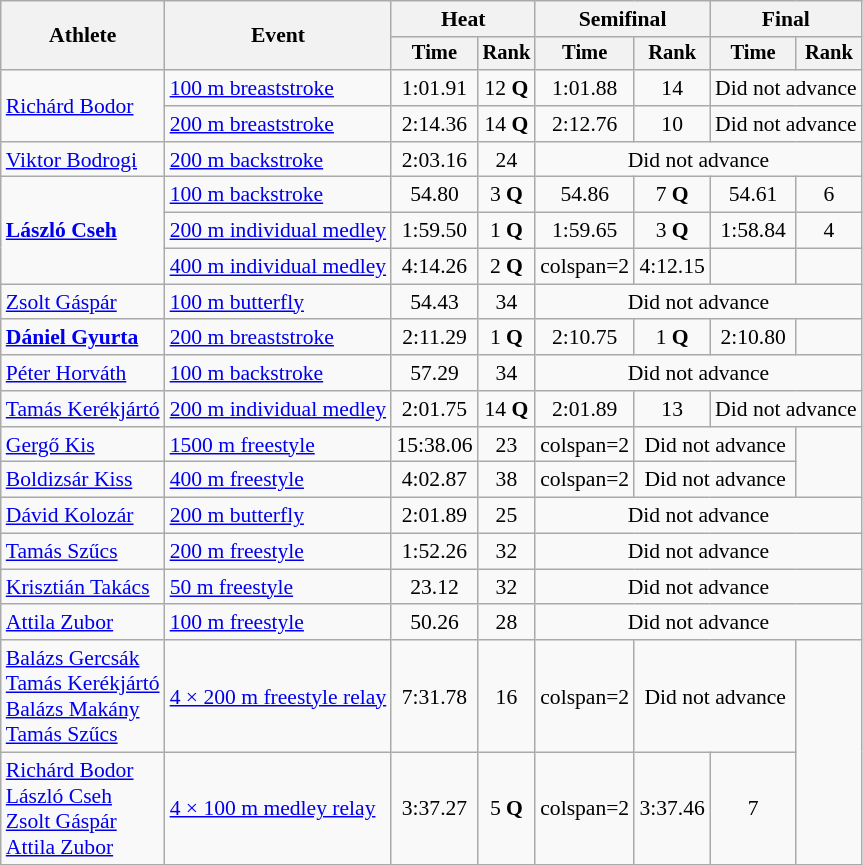<table class=wikitable style="font-size:90%">
<tr>
<th rowspan="2">Athlete</th>
<th rowspan="2">Event</th>
<th colspan="2">Heat</th>
<th colspan="2">Semifinal</th>
<th colspan="2">Final</th>
</tr>
<tr style="font-size:95%">
<th>Time</th>
<th>Rank</th>
<th>Time</th>
<th>Rank</th>
<th>Time</th>
<th>Rank</th>
</tr>
<tr align=center>
<td align=left rowspan=2><a href='#'>Richárd Bodor</a></td>
<td align=left><a href='#'>100 m breaststroke</a></td>
<td>1:01.91</td>
<td>12 <strong>Q</strong></td>
<td>1:01.88</td>
<td>14</td>
<td colspan=2>Did not advance</td>
</tr>
<tr align=center>
<td align=left><a href='#'>200 m breaststroke</a></td>
<td>2:14.36</td>
<td>14 <strong>Q</strong></td>
<td>2:12.76</td>
<td>10</td>
<td colspan=2>Did not advance</td>
</tr>
<tr align=center>
<td align=left><a href='#'>Viktor Bodrogi</a></td>
<td align=left><a href='#'>200 m backstroke</a></td>
<td>2:03.16</td>
<td>24</td>
<td colspan=4>Did not advance</td>
</tr>
<tr align=center>
<td align=left rowspan=3><strong><a href='#'>László Cseh</a></strong></td>
<td align=left><a href='#'>100 m backstroke</a></td>
<td>54.80</td>
<td>3 <strong>Q</strong></td>
<td>54.86</td>
<td>7 <strong>Q</strong></td>
<td>54.61</td>
<td>6</td>
</tr>
<tr align=center>
<td align=left><a href='#'>200 m individual medley</a></td>
<td>1:59.50</td>
<td>1 <strong>Q</strong></td>
<td>1:59.65</td>
<td>3 <strong>Q</strong></td>
<td>1:58.84</td>
<td>4</td>
</tr>
<tr align=center>
<td align=left><a href='#'>400 m individual medley</a></td>
<td>4:14.26</td>
<td>2 <strong>Q</strong></td>
<td>colspan=2 </td>
<td>4:12.15</td>
<td></td>
</tr>
<tr align=center>
<td align=left><a href='#'>Zsolt Gáspár</a></td>
<td align=left><a href='#'>100 m butterfly</a></td>
<td>54.43</td>
<td>34</td>
<td colspan=4>Did not advance</td>
</tr>
<tr align=center>
<td align=left><strong><a href='#'>Dániel Gyurta</a></strong></td>
<td align=left><a href='#'>200 m breaststroke</a></td>
<td>2:11.29</td>
<td>1 <strong>Q</strong></td>
<td>2:10.75</td>
<td>1 <strong>Q</strong></td>
<td>2:10.80</td>
<td></td>
</tr>
<tr align=center>
<td align=left><a href='#'>Péter Horváth</a></td>
<td align=left><a href='#'>100 m backstroke</a></td>
<td>57.29</td>
<td>34</td>
<td colspan=4>Did not advance</td>
</tr>
<tr align=center>
<td align=left><a href='#'>Tamás Kerékjártó</a></td>
<td align=left><a href='#'>200 m individual medley</a></td>
<td>2:01.75</td>
<td>14 <strong>Q</strong></td>
<td>2:01.89</td>
<td>13</td>
<td colspan=2>Did not advance</td>
</tr>
<tr align=center>
<td align=left><a href='#'>Gergő Kis</a></td>
<td align=left><a href='#'>1500 m freestyle</a></td>
<td>15:38.06</td>
<td>23</td>
<td>colspan=2 </td>
<td colspan=2>Did not advance</td>
</tr>
<tr align=center>
<td align=left><a href='#'>Boldizsár Kiss</a></td>
<td align=left><a href='#'>400 m freestyle</a></td>
<td>4:02.87</td>
<td>38</td>
<td>colspan=2 </td>
<td colspan=2>Did not advance</td>
</tr>
<tr align=center>
<td align=left><a href='#'>Dávid Kolozár</a></td>
<td align=left><a href='#'>200 m butterfly</a></td>
<td>2:01.89</td>
<td>25</td>
<td colspan=4>Did not advance</td>
</tr>
<tr align=center>
<td align=left><a href='#'>Tamás Szűcs</a></td>
<td align=left><a href='#'>200 m freestyle</a></td>
<td>1:52.26</td>
<td>32</td>
<td colspan=4>Did not advance</td>
</tr>
<tr align=center>
<td align=left><a href='#'>Krisztián Takács</a></td>
<td align=left><a href='#'>50 m freestyle</a></td>
<td>23.12</td>
<td>32</td>
<td colspan=4>Did not advance</td>
</tr>
<tr align=center>
<td align=left><a href='#'>Attila Zubor</a></td>
<td align=left><a href='#'>100 m freestyle</a></td>
<td>50.26</td>
<td>28</td>
<td colspan=4>Did not advance</td>
</tr>
<tr align=center>
<td align=left><a href='#'>Balázs Gercsák</a><br><a href='#'>Tamás Kerékjártó</a><br><a href='#'>Balázs Makány</a><br><a href='#'>Tamás Szűcs</a></td>
<td align=left><a href='#'>4 × 200 m freestyle relay</a></td>
<td>7:31.78</td>
<td>16</td>
<td>colspan=2 </td>
<td colspan=2>Did not advance</td>
</tr>
<tr align=center>
<td align=left><a href='#'>Richárd Bodor</a><br><a href='#'>László Cseh</a><br><a href='#'>Zsolt Gáspár</a><br><a href='#'>Attila Zubor</a></td>
<td align=left><a href='#'>4 × 100 m medley relay</a></td>
<td>3:37.27</td>
<td>5 <strong>Q</strong></td>
<td>colspan=2 </td>
<td>3:37.46</td>
<td>7</td>
</tr>
</table>
